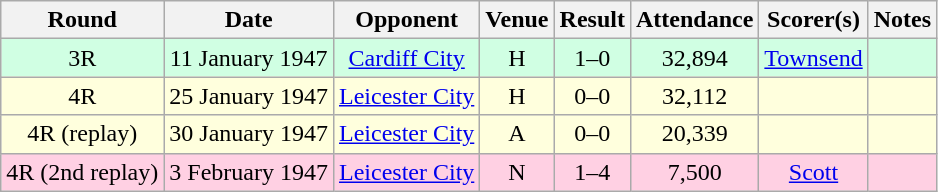<table style="text-align:center;" class="wikitable sortable">
<tr>
<th>Round</th>
<th>Date</th>
<th>Opponent</th>
<th>Venue</th>
<th>Result</th>
<th>Attendance</th>
<th>Scorer(s)</th>
<th>Notes</th>
</tr>
<tr style="background:#d0ffe3;">
<td>3R</td>
<td>11 January 1947</td>
<td><a href='#'>Cardiff City</a></td>
<td>H</td>
<td>1–0</td>
<td>32,894</td>
<td><a href='#'>Townsend</a></td>
<td></td>
</tr>
<tr style="background:#ffd;">
<td>4R</td>
<td>25 January 1947</td>
<td><a href='#'>Leicester City</a></td>
<td>H</td>
<td>0–0</td>
<td>32,112</td>
<td></td>
<td></td>
</tr>
<tr style="background:#ffd;">
<td>4R (replay)</td>
<td>30 January 1947</td>
<td><a href='#'>Leicester City</a></td>
<td>A</td>
<td>0–0</td>
<td>20,339</td>
<td></td>
<td></td>
</tr>
<tr style="background:#ffd0e3;">
<td>4R (2nd replay)</td>
<td>3 February 1947</td>
<td><a href='#'>Leicester City</a></td>
<td>N</td>
<td>1–4</td>
<td>7,500</td>
<td><a href='#'>Scott</a></td>
<td></td>
</tr>
</table>
